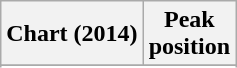<table class="wikitable sortable plainrowheaders" style="text-align:center">
<tr>
<th scope="col">Chart (2014)</th>
<th scope="col">Peak<br> position</th>
</tr>
<tr>
</tr>
<tr>
</tr>
<tr>
</tr>
<tr>
</tr>
<tr>
</tr>
<tr>
</tr>
<tr>
</tr>
</table>
